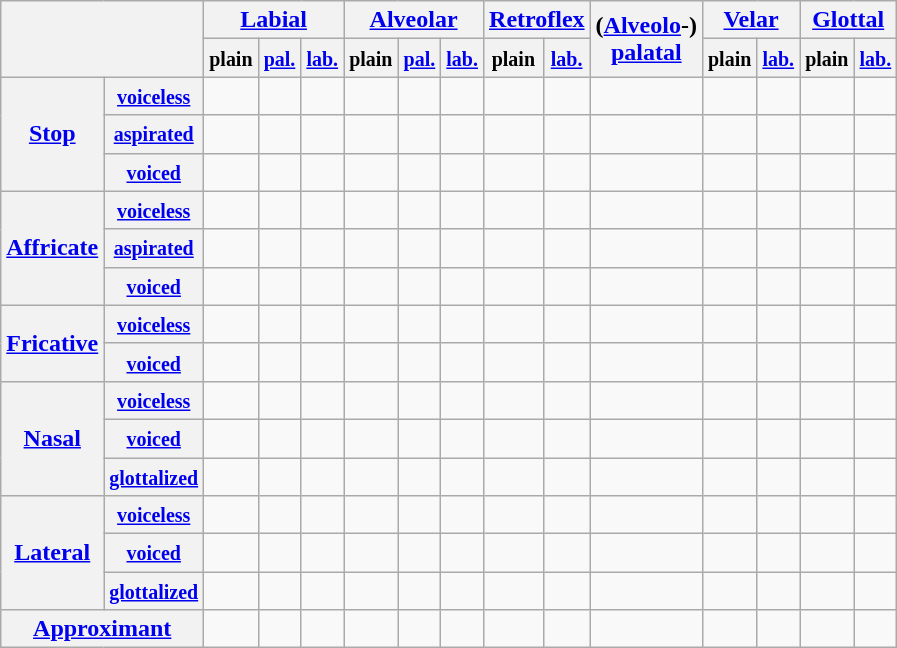<table class="wikitable" style="text-align:center">
<tr>
<th colspan="2" rowspan="2"></th>
<th colspan="3"><a href='#'>Labial</a></th>
<th colspan="3"><a href='#'>Alveolar</a></th>
<th colspan="2"><a href='#'>Retroflex</a></th>
<th rowspan="2">(<a href='#'>Alveolo</a>-)<a href='#'><br>palatal</a></th>
<th colspan="2"><a href='#'>Velar</a></th>
<th colspan="2"><a href='#'>Glottal</a></th>
</tr>
<tr>
<th><small>plain</small></th>
<th><small><a href='#'>pal.</a></small></th>
<th><a href='#'><small></small></a><small><a href='#'>lab.</a></small></th>
<th><small>plain</small></th>
<th><small><a href='#'>pal.</a></small></th>
<th><small><a href='#'>lab.</a></small></th>
<th><small>plain</small></th>
<th><small><a href='#'>lab.</a></small></th>
<th><small>plain</small></th>
<th><small><a href='#'>lab.</a></small></th>
<th><small>plain</small></th>
<th><small><a href='#'>lab.</a></small></th>
</tr>
<tr>
<th rowspan="3"><a href='#'>Stop</a></th>
<th><small><a href='#'>voiceless</a></small></th>
<td></td>
<td></td>
<td></td>
<td></td>
<td></td>
<td></td>
<td></td>
<td></td>
<td></td>
<td></td>
<td></td>
<td></td>
<td></td>
</tr>
<tr>
<th><small><a href='#'>aspirated</a></small></th>
<td></td>
<td></td>
<td></td>
<td></td>
<td></td>
<td></td>
<td></td>
<td></td>
<td></td>
<td></td>
<td></td>
<td></td>
<td></td>
</tr>
<tr>
<th><small><a href='#'>voiced</a></small></th>
<td></td>
<td></td>
<td></td>
<td></td>
<td></td>
<td></td>
<td></td>
<td></td>
<td></td>
<td></td>
<td></td>
<td></td>
<td></td>
</tr>
<tr>
<th rowspan="3"><a href='#'>Affricate</a></th>
<th><small><a href='#'>voiceless</a></small></th>
<td></td>
<td></td>
<td></td>
<td></td>
<td></td>
<td></td>
<td></td>
<td></td>
<td></td>
<td></td>
<td></td>
<td></td>
<td></td>
</tr>
<tr>
<th><small><a href='#'>aspirated</a></small></th>
<td></td>
<td></td>
<td></td>
<td></td>
<td></td>
<td></td>
<td></td>
<td></td>
<td></td>
<td></td>
<td></td>
<td></td>
<td></td>
</tr>
<tr>
<th><small><a href='#'>voiced</a></small></th>
<td></td>
<td></td>
<td></td>
<td></td>
<td></td>
<td></td>
<td></td>
<td></td>
<td></td>
<td></td>
<td></td>
<td></td>
<td></td>
</tr>
<tr>
<th rowspan="2"><a href='#'>Fricative</a></th>
<th><small><a href='#'>voiceless</a></small></th>
<td></td>
<td></td>
<td></td>
<td></td>
<td></td>
<td></td>
<td></td>
<td></td>
<td></td>
<td></td>
<td></td>
<td></td>
<td></td>
</tr>
<tr>
<th><small><a href='#'>voiced</a></small></th>
<td></td>
<td></td>
<td></td>
<td></td>
<td></td>
<td></td>
<td></td>
<td></td>
<td></td>
<td></td>
<td></td>
<td></td>
<td></td>
</tr>
<tr>
<th rowspan="3"><a href='#'>Nasal</a></th>
<th><small><a href='#'>voiceless</a></small></th>
<td></td>
<td></td>
<td></td>
<td></td>
<td></td>
<td></td>
<td></td>
<td></td>
<td></td>
<td></td>
<td></td>
<td></td>
<td></td>
</tr>
<tr>
<th><small><a href='#'>voiced</a></small></th>
<td></td>
<td></td>
<td></td>
<td></td>
<td></td>
<td></td>
<td></td>
<td></td>
<td></td>
<td></td>
<td></td>
<td></td>
<td></td>
</tr>
<tr>
<th><a href='#'><small>glottalized</small></a></th>
<td></td>
<td></td>
<td></td>
<td></td>
<td></td>
<td></td>
<td></td>
<td></td>
<td></td>
<td></td>
<td></td>
<td></td>
<td></td>
</tr>
<tr>
<th rowspan="3"><a href='#'>Lateral</a></th>
<th><small><a href='#'>voiceless</a></small></th>
<td></td>
<td></td>
<td></td>
<td></td>
<td></td>
<td></td>
<td></td>
<td></td>
<td></td>
<td></td>
<td></td>
<td></td>
<td></td>
</tr>
<tr>
<th><a href='#'><small></small></a><small><a href='#'>voiced</a></small></th>
<td></td>
<td></td>
<td></td>
<td></td>
<td></td>
<td></td>
<td></td>
<td></td>
<td></td>
<td></td>
<td></td>
<td></td>
<td></td>
</tr>
<tr>
<th><a href='#'><small>glottalized</small></a></th>
<td></td>
<td></td>
<td></td>
<td></td>
<td></td>
<td></td>
<td></td>
<td></td>
<td></td>
<td></td>
<td></td>
<td></td>
<td></td>
</tr>
<tr>
<th colspan="2"><a href='#'>Approximant</a></th>
<td></td>
<td></td>
<td></td>
<td></td>
<td></td>
<td></td>
<td></td>
<td></td>
<td></td>
<td></td>
<td></td>
<td></td>
<td></td>
</tr>
</table>
